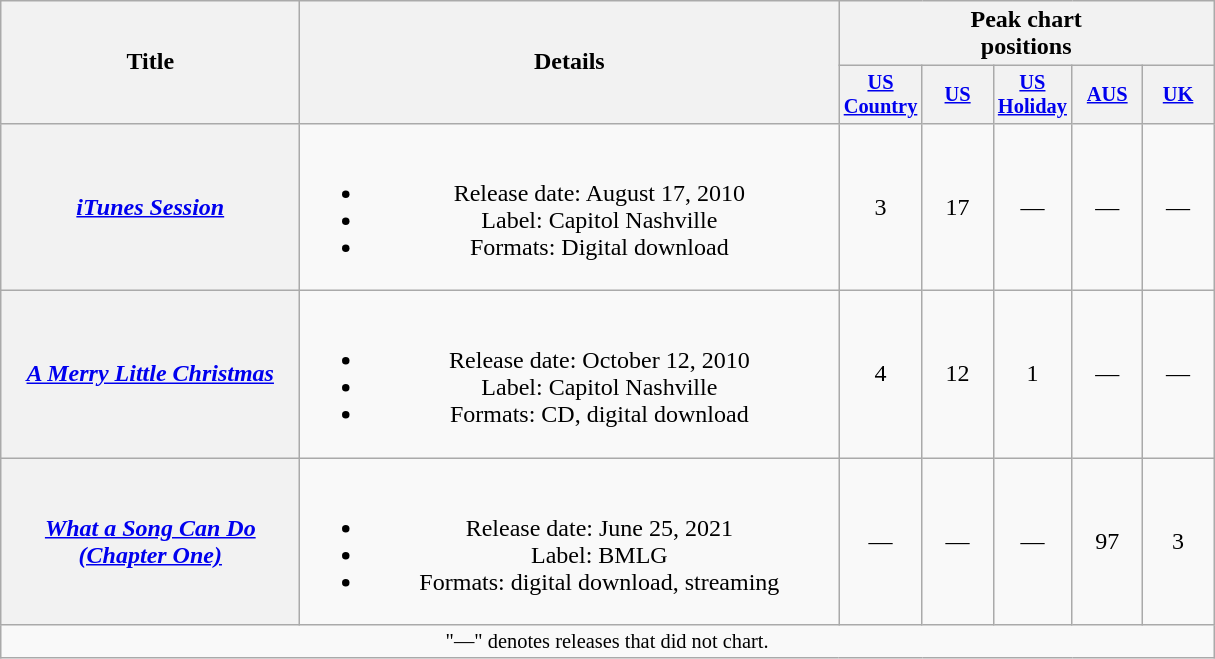<table class="wikitable plainrowheaders" style="text-align:center;">
<tr>
<th scope="col" rowspan="2" style="width:12em;">Title</th>
<th scope="col" rowspan="2" style="width:22em;">Details</th>
<th scope="col" colspan="5">Peak chart<br>positions</th>
</tr>
<tr>
<th scope="col" style="width:3em;font-size:85%;"><a href='#'>US Country</a><br></th>
<th scope="col" style="width:3em;font-size:85%;"><a href='#'>US</a><br></th>
<th scope="col" style="width:3em;font-size:85%;"><a href='#'>US Holiday</a><br></th>
<th scope="col" style="width:3em;font-size:85%;"><a href='#'>AUS</a></th>
<th scope="col" style="width:3em;font-size:85%;"><a href='#'>UK </a></th>
</tr>
<tr>
<th scope="row"><em><a href='#'>iTunes Session</a></em></th>
<td><br><ul><li>Release date: August 17, 2010</li><li>Label: Capitol Nashville</li><li>Formats: Digital download</li></ul></td>
<td>3</td>
<td>17</td>
<td>—</td>
<td>—</td>
<td>—</td>
</tr>
<tr>
<th scope="row"><em><a href='#'>A Merry Little Christmas</a></em></th>
<td><br><ul><li>Release date: October 12, 2010</li><li>Label: Capitol Nashville</li><li>Formats: CD, digital download</li></ul></td>
<td>4</td>
<td>12</td>
<td>1</td>
<td>—</td>
<td>—</td>
</tr>
<tr>
<th scope="row"><em><a href='#'>What a Song Can Do (Chapter One)</a></em></th>
<td><br><ul><li>Release date: June 25, 2021</li><li>Label: BMLG</li><li>Formats: digital download, streaming</li></ul></td>
<td>—</td>
<td>—</td>
<td>—</td>
<td>97</td>
<td>3</td>
</tr>
<tr>
<td colspan="7" style="font-size:85%">"—" denotes releases that did not chart.</td>
</tr>
</table>
